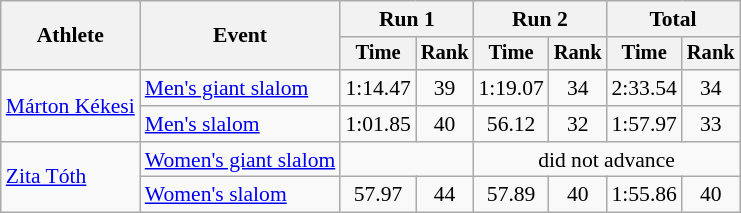<table class="wikitable" style="font-size:90%; text-align:center">
<tr>
<th rowspan=2>Athlete</th>
<th rowspan=2>Event</th>
<th colspan=2>Run 1</th>
<th colspan=2>Run 2</th>
<th colspan=2>Total</th>
</tr>
<tr style="font-size:95%">
<th>Time</th>
<th>Rank</th>
<th>Time</th>
<th>Rank</th>
<th>Time</th>
<th>Rank</th>
</tr>
<tr>
<td align=left rowspan=2><a href='#'>Márton Kékesi</a></td>
<td align=left><a href='#'>Men's giant slalom</a></td>
<td>1:14.47</td>
<td>39</td>
<td>1:19.07</td>
<td>34</td>
<td>2:33.54</td>
<td>34</td>
</tr>
<tr>
<td align=left><a href='#'>Men's slalom</a></td>
<td>1:01.85</td>
<td>40</td>
<td>56.12</td>
<td>32</td>
<td>1:57.97</td>
<td>33</td>
</tr>
<tr>
<td align=left rowspan=2><a href='#'>Zita Tóth</a></td>
<td align=left><a href='#'>Women's giant slalom</a></td>
<td colspan=2></td>
<td colspan=4>did not advance</td>
</tr>
<tr>
<td align=left><a href='#'>Women's slalom</a></td>
<td>57.97</td>
<td>44</td>
<td>57.89</td>
<td>40</td>
<td>1:55.86</td>
<td>40</td>
</tr>
</table>
